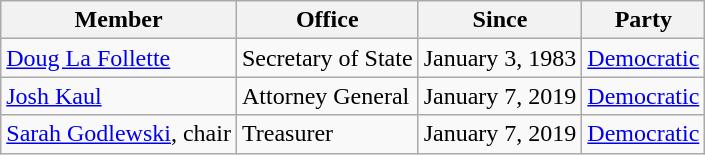<table class=wikitable>
<tr>
<th>Member</th>
<th>Office</th>
<th>Since</th>
<th>Party</th>
</tr>
<tr>
<td><a href='#'>Doug La Follette</a></td>
<td>Secretary of State</td>
<td>January 3, 1983</td>
<td><a href='#'>Democratic</a></td>
</tr>
<tr>
<td><a href='#'>Josh Kaul</a></td>
<td>Attorney General</td>
<td>January 7, 2019</td>
<td><a href='#'>Democratic</a></td>
</tr>
<tr>
<td><a href='#'>Sarah Godlewski</a>, chair</td>
<td>Treasurer</td>
<td>January 7, 2019</td>
<td><a href='#'>Democratic</a></td>
</tr>
</table>
